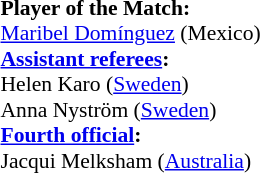<table width=50% style="font-size: 90%">
<tr>
<td><br><strong>Player of the Match:</strong>
<br><a href='#'>Maribel Domínguez</a> (Mexico)<br><strong><a href='#'>Assistant referees</a>:</strong>
<br>Helen Karo (<a href='#'>Sweden</a>)
<br>Anna Nyström (<a href='#'>Sweden</a>)
<br><strong><a href='#'>Fourth official</a>:</strong>
<br>Jacqui Melksham (<a href='#'>Australia</a>)</td>
</tr>
</table>
